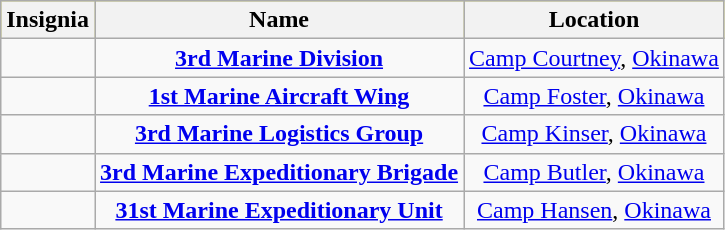<table class="wikitable sortable" style="text-align:center;">
<tr bgcolor=#CCCCCC">
<th><strong>Insignia</strong></th>
<th><strong> Name</strong></th>
<th><strong>Location</strong></th>
</tr>
<tr>
<td></td>
<td><strong><a href='#'>3rd Marine Division</a></strong></td>
<td><a href='#'>Camp Courtney</a>, <a href='#'>Okinawa</a></td>
</tr>
<tr>
<td></td>
<td><strong><a href='#'>1st Marine Aircraft Wing</a></strong></td>
<td><a href='#'>Camp Foster</a>, <a href='#'>Okinawa</a></td>
</tr>
<tr>
<td></td>
<td><strong><a href='#'>3rd Marine Logistics Group</a></strong></td>
<td><a href='#'>Camp Kinser</a>, <a href='#'>Okinawa</a></td>
</tr>
<tr>
<td></td>
<td><strong><a href='#'>3rd Marine Expeditionary Brigade</a></strong></td>
<td><a href='#'>Camp Butler</a>, <a href='#'>Okinawa</a></td>
</tr>
<tr>
<td></td>
<td><strong><a href='#'>31st Marine Expeditionary Unit</a></strong></td>
<td><a href='#'>Camp Hansen</a>, <a href='#'>Okinawa</a></td>
</tr>
</table>
